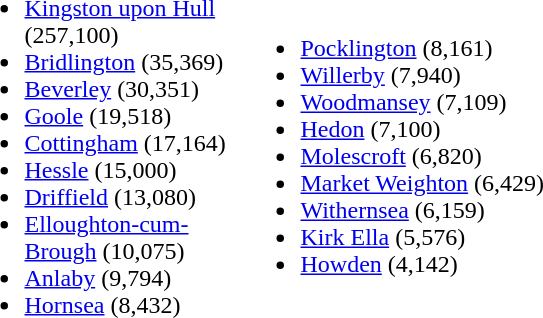<table>
<tr>
<td width=180px><br><ul><li><a href='#'>Kingston upon Hull</a> (257,100)</li><li><a href='#'>Bridlington</a> (35,369)</li><li><a href='#'>Beverley</a> (30,351)</li><li><a href='#'>Goole</a> (19,518)</li><li><a href='#'>Cottingham</a> (17,164)</li><li><a href='#'>Hessle</a> (15,000)</li><li><a href='#'>Driffield</a> (13,080)</li><li><a href='#'>Elloughton-cum-Brough</a> (10,075)</li><li><a href='#'>Anlaby</a> (9,794)</li><li><a href='#'>Hornsea</a> (8,432)</li></ul></td>
<td><br><ul><li><a href='#'>Pocklington</a> (8,161)</li><li><a href='#'>Willerby</a> (7,940)</li><li><a href='#'>Woodmansey</a> (7,109)</li><li><a href='#'>Hedon</a> (7,100)</li><li><a href='#'>Molescroft</a> (6,820)</li><li><a href='#'>Market Weighton</a> (6,429)</li><li><a href='#'>Withernsea</a> (6,159)</li><li><a href='#'>Kirk Ella</a> (5,576)</li><li><a href='#'>Howden</a> (4,142)</li></ul></td>
</tr>
</table>
